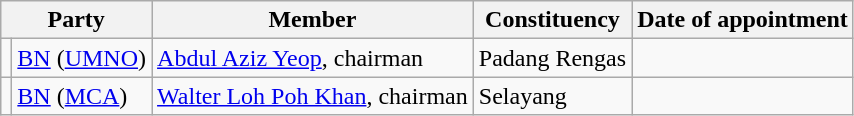<table class=wikitable>
<tr>
<th colspan=2>Party</th>
<th>Member</th>
<th>Constituency</th>
<th>Date of appointment</th>
</tr>
<tr>
<td></td>
<td><a href='#'>BN</a> (<a href='#'>UMNO</a>)</td>
<td><a href='#'>Abdul Aziz Yeop</a>, chairman</td>
<td>Padang Rengas</td>
<td></td>
</tr>
<tr>
<td></td>
<td><a href='#'>BN</a> (<a href='#'>MCA</a>)</td>
<td><a href='#'>Walter Loh Poh Khan</a>, chairman</td>
<td>Selayang</td>
<td></td>
</tr>
</table>
